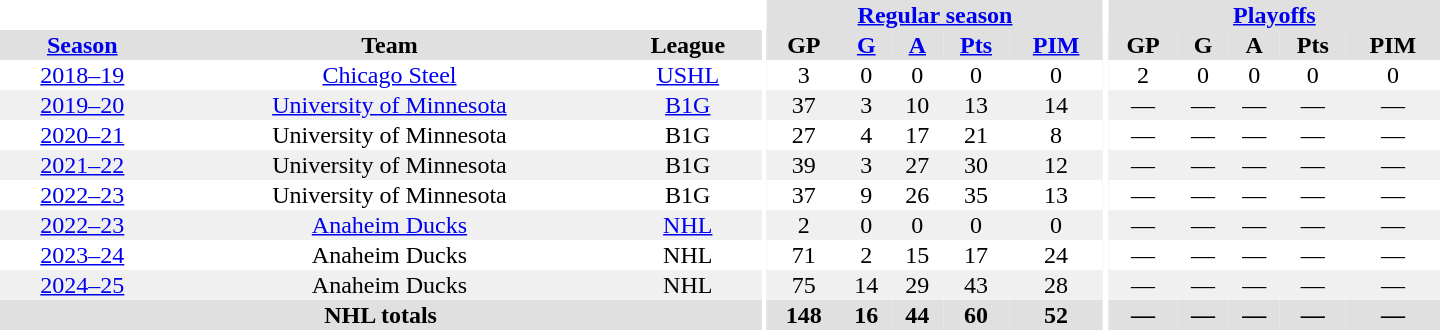<table border="0" cellpadding="1" cellspacing="0" style="text-align:center; width:60em">
<tr bgcolor="#e0e0e0">
<th colspan="3" bgcolor="#ffffff"></th>
<th rowspan="100" bgcolor="#ffffff"></th>
<th colspan="5"><a href='#'>Regular season</a></th>
<th rowspan="100" bgcolor="#ffffff"></th>
<th colspan="5"><a href='#'>Playoffs</a></th>
</tr>
<tr bgcolor="#e0e0e0">
<th><a href='#'>Season</a></th>
<th>Team</th>
<th>League</th>
<th>GP</th>
<th><a href='#'>G</a></th>
<th><a href='#'>A</a></th>
<th><a href='#'>Pts</a></th>
<th><a href='#'>PIM</a></th>
<th>GP</th>
<th>G</th>
<th>A</th>
<th>Pts</th>
<th>PIM</th>
</tr>
<tr>
<td><a href='#'>2018–19</a></td>
<td><a href='#'>Chicago Steel</a></td>
<td><a href='#'>USHL</a></td>
<td>3</td>
<td>0</td>
<td>0</td>
<td>0</td>
<td>0</td>
<td>2</td>
<td>0</td>
<td>0</td>
<td>0</td>
<td>0</td>
</tr>
<tr bgcolor="#f0f0f0">
<td><a href='#'>2019–20</a></td>
<td><a href='#'>University of Minnesota</a></td>
<td><a href='#'>B1G</a></td>
<td>37</td>
<td>3</td>
<td>10</td>
<td>13</td>
<td>14</td>
<td>—</td>
<td>—</td>
<td>—</td>
<td>—</td>
<td>—</td>
</tr>
<tr>
<td><a href='#'>2020–21</a></td>
<td>University of Minnesota</td>
<td>B1G</td>
<td>27</td>
<td>4</td>
<td>17</td>
<td>21</td>
<td>8</td>
<td>—</td>
<td>—</td>
<td>—</td>
<td>—</td>
<td>—</td>
</tr>
<tr bgcolor="#f0f0f0">
<td><a href='#'>2021–22</a></td>
<td>University of Minnesota</td>
<td>B1G</td>
<td>39</td>
<td>3</td>
<td>27</td>
<td>30</td>
<td>12</td>
<td>—</td>
<td>—</td>
<td>—</td>
<td>—</td>
<td>—</td>
</tr>
<tr>
<td><a href='#'>2022–23</a></td>
<td>University of Minnesota</td>
<td>B1G</td>
<td>37</td>
<td>9</td>
<td>26</td>
<td>35</td>
<td>13</td>
<td>—</td>
<td>—</td>
<td>—</td>
<td>—</td>
<td>—</td>
</tr>
<tr bgcolor="#f0f0f0">
<td><a href='#'>2022–23</a></td>
<td><a href='#'>Anaheim Ducks</a></td>
<td><a href='#'>NHL</a></td>
<td>2</td>
<td>0</td>
<td>0</td>
<td>0</td>
<td>0</td>
<td>—</td>
<td>—</td>
<td>—</td>
<td>—</td>
<td>—</td>
</tr>
<tr>
<td><a href='#'>2023–24</a></td>
<td>Anaheim Ducks</td>
<td>NHL</td>
<td>71</td>
<td>2</td>
<td>15</td>
<td>17</td>
<td>24</td>
<td>—</td>
<td>—</td>
<td>—</td>
<td>—</td>
<td>—</td>
</tr>
<tr bgcolor="#f0f0f0">
<td><a href='#'>2024–25</a></td>
<td>Anaheim Ducks</td>
<td>NHL</td>
<td>75</td>
<td>14</td>
<td>29</td>
<td>43</td>
<td>28</td>
<td>—</td>
<td>—</td>
<td>—</td>
<td>—</td>
<td>—</td>
</tr>
<tr bgcolor="#e0e0e0">
<th colspan="3">NHL totals</th>
<th>148</th>
<th>16</th>
<th>44</th>
<th>60</th>
<th>52</th>
<th>—</th>
<th>—</th>
<th>—</th>
<th>—</th>
<th>—</th>
</tr>
</table>
